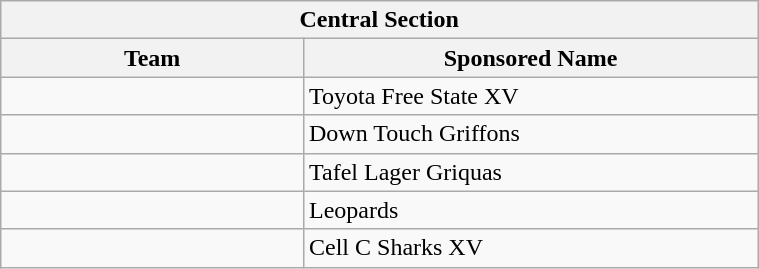<table class="wikitable collapsible sortable" style="text-align:left; font-size:100%; width:40%;">
<tr>
<th colspan="100%" align=center>Central Section</th>
</tr>
<tr>
<th width="40%">Team</th>
<th width="60%">Sponsored Name</th>
</tr>
<tr>
<td></td>
<td>Toyota Free State XV</td>
</tr>
<tr>
<td></td>
<td>Down Touch Griffons</td>
</tr>
<tr>
<td></td>
<td>Tafel Lager Griquas</td>
</tr>
<tr>
<td></td>
<td>Leopards</td>
</tr>
<tr>
<td></td>
<td>Cell C Sharks XV</td>
</tr>
</table>
